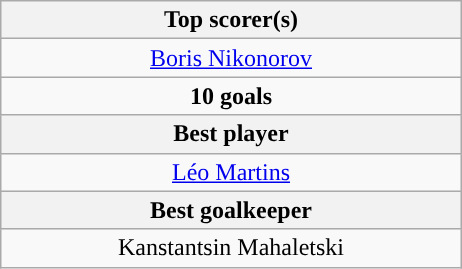<table class="wikitable" style="margin: 1em auto 1em auto;">
<tr>
<th width=300 colspan=2>Top scorer(s)</th>
</tr>
<tr align=center style="background:">
<td colspan=2 style="text-align:center;"> <a href='#'>Boris Nikonorov</a></td>
</tr>
<tr>
<td colspan=2 style="text-align:center;"><strong>10 goals</strong></td>
</tr>
<tr>
<th colspan=2>Best player</th>
</tr>
<tr>
<td colspan=2 style="text-align:center;"> <a href='#'>Léo Martins</a></td>
</tr>
<tr>
<th colspan=2>Best goalkeeper</th>
</tr>
<tr>
<td colspan=2 style="text-align:center;"> Kanstantsin Mahaletski</td>
</tr>
</table>
